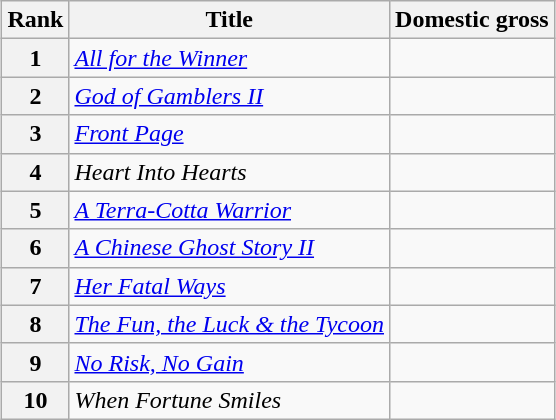<table class="wikitable sortable" style="margin:auto; margin:auto;">
<tr>
<th>Rank</th>
<th>Title</th>
<th>Domestic gross</th>
</tr>
<tr>
<th style="text-align:center;">1</th>
<td><em><a href='#'>All for the Winner</a></em></td>
<td></td>
</tr>
<tr>
<th style="text-align:center;">2</th>
<td><em><a href='#'>God of Gamblers II</a></em></td>
<td></td>
</tr>
<tr>
<th style="text-align:center;">3</th>
<td><em><a href='#'>Front Page</a></em></td>
<td></td>
</tr>
<tr>
<th style="text-align:center;">4</th>
<td><em>Heart Into Hearts</em></td>
<td></td>
</tr>
<tr>
<th style="text-align:center;">5</th>
<td><em><a href='#'>A Terra-Cotta Warrior</a></em></td>
<td></td>
</tr>
<tr>
<th style="text-align:center;">6</th>
<td><em><a href='#'>A Chinese Ghost Story II</a></em></td>
<td></td>
</tr>
<tr>
<th style="text-align:center;">7</th>
<td><em><a href='#'>Her Fatal Ways</a></em></td>
<td></td>
</tr>
<tr>
<th style="text-align:center;">8</th>
<td><em><a href='#'>The Fun, the Luck & the Tycoon</a></em></td>
<td></td>
</tr>
<tr>
<th style="text-align:center;">9</th>
<td><em><a href='#'>No Risk, No Gain</a></em></td>
<td></td>
</tr>
<tr>
<th style="text-align:center;">10</th>
<td><em>When Fortune Smiles</em></td>
<td></td>
</tr>
</table>
